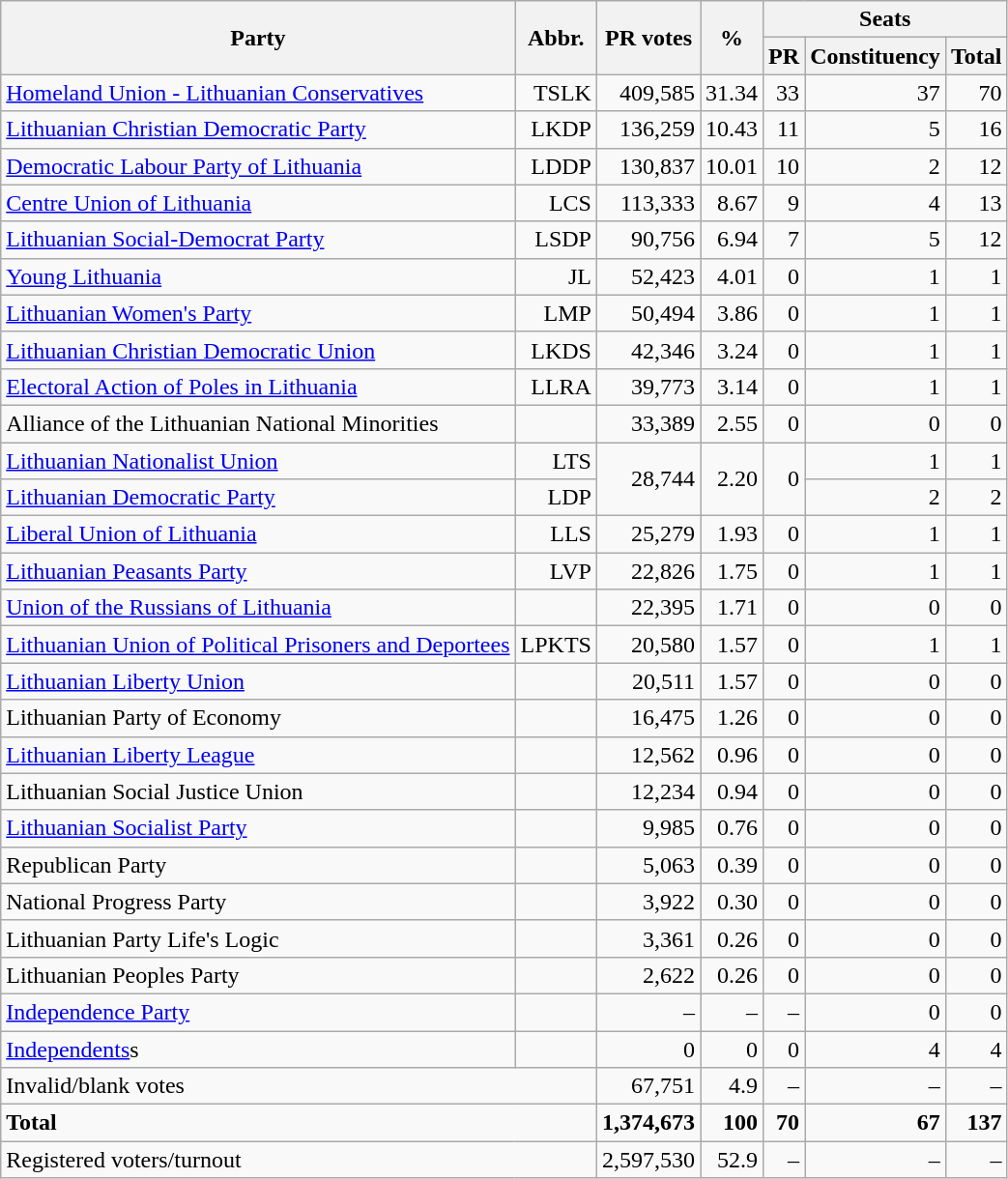<table class=wikitable style=text-align:right>
<tr>
<th rowspan=2>Party</th>
<th rowspan=2>Abbr.</th>
<th rowspan=2>PR votes</th>
<th rowspan=2>%</th>
<th colspan=3>Seats</th>
</tr>
<tr>
<th>PR</th>
<th>Constituency</th>
<th>Total</th>
</tr>
<tr>
<td align=left><a href='#'>Homeland Union - Lithuanian Conservatives</a></td>
<td>TSLK</td>
<td>409,585</td>
<td>31.34</td>
<td>33</td>
<td>37</td>
<td>70</td>
</tr>
<tr>
<td align=left><a href='#'>Lithuanian Christian Democratic Party</a></td>
<td>LKDP</td>
<td>136,259</td>
<td>10.43</td>
<td>11</td>
<td>5</td>
<td>16</td>
</tr>
<tr>
<td align=left><a href='#'>Democratic Labour Party of Lithuania</a></td>
<td>LDDP</td>
<td>130,837</td>
<td>10.01</td>
<td>10</td>
<td>2</td>
<td>12</td>
</tr>
<tr>
<td align=left><a href='#'>Centre Union of Lithuania</a></td>
<td>LCS</td>
<td>113,333</td>
<td>8.67</td>
<td>9</td>
<td>4</td>
<td>13</td>
</tr>
<tr>
<td align=left><a href='#'>Lithuanian Social-Democrat Party</a></td>
<td>LSDP</td>
<td>90,756</td>
<td>6.94</td>
<td>7</td>
<td>5</td>
<td>12</td>
</tr>
<tr>
<td align=left><a href='#'>Young Lithuania</a></td>
<td>JL</td>
<td>52,423</td>
<td>4.01</td>
<td>0</td>
<td>1</td>
<td>1</td>
</tr>
<tr>
<td align=left><a href='#'>Lithuanian Women's Party</a></td>
<td>LMP</td>
<td>50,494</td>
<td>3.86</td>
<td>0</td>
<td>1</td>
<td>1</td>
</tr>
<tr>
<td align=left><a href='#'>Lithuanian Christian Democratic Union</a></td>
<td>LKDS</td>
<td>42,346</td>
<td>3.24</td>
<td>0</td>
<td>1</td>
<td>1</td>
</tr>
<tr>
<td align=left><a href='#'>Electoral Action of Poles in Lithuania</a></td>
<td>LLRA</td>
<td>39,773</td>
<td>3.14</td>
<td>0</td>
<td>1</td>
<td>1</td>
</tr>
<tr>
<td align=left>Alliance of the Lithuanian National Minorities</td>
<td></td>
<td>33,389</td>
<td>2.55</td>
<td>0</td>
<td>0</td>
<td>0</td>
</tr>
<tr>
<td align=left><a href='#'>Lithuanian Nationalist Union</a></td>
<td>LTS</td>
<td rowspan=2>28,744</td>
<td rowspan=2>2.20</td>
<td rowspan=2>0</td>
<td>1</td>
<td>1</td>
</tr>
<tr>
<td align=left><a href='#'>Lithuanian Democratic Party</a></td>
<td>LDP</td>
<td>2</td>
<td>2</td>
</tr>
<tr>
<td align=left><a href='#'>Liberal Union of Lithuania</a></td>
<td>LLS</td>
<td>25,279</td>
<td>1.93</td>
<td>0</td>
<td>1</td>
<td>1</td>
</tr>
<tr>
<td align=left><a href='#'>Lithuanian Peasants Party</a></td>
<td>LVP</td>
<td>22,826</td>
<td>1.75</td>
<td>0</td>
<td>1</td>
<td>1</td>
</tr>
<tr>
<td align=left><a href='#'>Union of the Russians of Lithuania</a></td>
<td></td>
<td>22,395</td>
<td>1.71</td>
<td>0</td>
<td>0</td>
<td>0</td>
</tr>
<tr>
<td align=left><a href='#'>Lithuanian Union of Political Prisoners and Deportees</a></td>
<td>LPKTS</td>
<td>20,580</td>
<td>1.57</td>
<td>0</td>
<td>1</td>
<td>1</td>
</tr>
<tr>
<td align=left><a href='#'>Lithuanian Liberty Union</a></td>
<td></td>
<td>20,511</td>
<td>1.57</td>
<td>0</td>
<td>0</td>
<td>0</td>
</tr>
<tr>
<td align=left>Lithuanian Party of Economy</td>
<td></td>
<td>16,475</td>
<td>1.26</td>
<td>0</td>
<td>0</td>
<td>0</td>
</tr>
<tr>
<td align=left><a href='#'>Lithuanian Liberty League</a></td>
<td></td>
<td>12,562</td>
<td>0.96</td>
<td>0</td>
<td>0</td>
<td>0</td>
</tr>
<tr>
<td align=left>Lithuanian Social Justice Union</td>
<td></td>
<td>12,234</td>
<td>0.94</td>
<td>0</td>
<td>0</td>
<td>0</td>
</tr>
<tr>
<td align=left><a href='#'>Lithuanian Socialist Party</a></td>
<td></td>
<td>9,985</td>
<td>0.76</td>
<td>0</td>
<td>0</td>
<td>0</td>
</tr>
<tr>
<td align=left>Republican Party</td>
<td></td>
<td>5,063</td>
<td>0.39</td>
<td>0</td>
<td>0</td>
<td>0</td>
</tr>
<tr>
<td align=left>National Progress Party</td>
<td></td>
<td>3,922</td>
<td>0.30</td>
<td>0</td>
<td>0</td>
<td>0</td>
</tr>
<tr>
<td align=left>Lithuanian Party Life's Logic</td>
<td></td>
<td>3,361</td>
<td>0.26</td>
<td>0</td>
<td>0</td>
<td>0</td>
</tr>
<tr>
<td align=left>Lithuanian Peoples Party</td>
<td></td>
<td>2,622</td>
<td>0.26</td>
<td>0</td>
<td>0</td>
<td>0</td>
</tr>
<tr>
<td align=left><a href='#'>Independence Party</a></td>
<td></td>
<td>–</td>
<td>–</td>
<td>–</td>
<td>0</td>
<td>0</td>
</tr>
<tr>
<td align=left><a href='#'>Independents</a>s</td>
<td></td>
<td>0</td>
<td>0</td>
<td>0</td>
<td>4</td>
<td>4</td>
</tr>
<tr>
<td align=left colspan=2>Invalid/blank votes</td>
<td>67,751</td>
<td>4.9</td>
<td>–</td>
<td>–</td>
<td>–</td>
</tr>
<tr>
<td align=left colspan=2><strong>Total</strong></td>
<td><strong>1,374,673</strong></td>
<td><strong>100</strong></td>
<td><strong>70</strong></td>
<td><strong>67</strong></td>
<td><strong>137</strong></td>
</tr>
<tr>
<td align=left colspan=2>Registered voters/turnout</td>
<td>2,597,530</td>
<td>52.9</td>
<td>–</td>
<td>–</td>
<td>–</td>
</tr>
</table>
